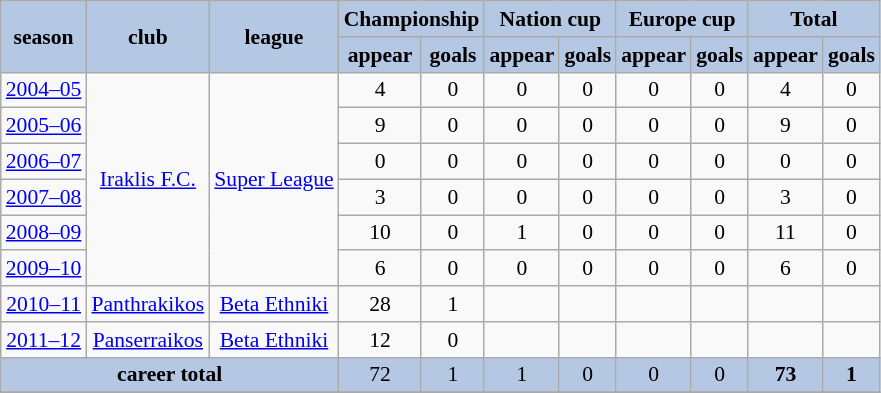<table class="wikitable" style="text-align:center; font-size:90%">
<tr bgcolor=#b4c8e4>
<td rowspan=2><strong>season</strong></td>
<td rowspan=2><strong>club</strong></td>
<td rowspan=2><strong>league</strong></td>
<td colspan=2><strong>Championship</strong></td>
<td colspan=2><strong>Nation cup</strong></td>
<td colspan=2><strong>Europe cup</strong></td>
<td colspan=2><strong>Total</strong></td>
</tr>
<tr bgcolor=#b4c8e4>
<td><strong>appear</strong></td>
<td><strong>goals</strong></td>
<td><strong>appear</strong></td>
<td><strong>goals</strong></td>
<td><strong>appear</strong></td>
<td><strong>goals</strong></td>
<td><strong>appear</strong></td>
<td><strong>goals</strong></td>
</tr>
<tr>
<td><a href='#'>2004–05</a></td>
<td rowspan=6><a href='#'>Iraklis F.C.</a></td>
<td rowspan=6><a href='#'>Super League</a></td>
<td>4</td>
<td>0</td>
<td>0</td>
<td>0</td>
<td>0</td>
<td>0</td>
<td>4</td>
<td>0</td>
</tr>
<tr>
<td><a href='#'>2005–06</a></td>
<td>9</td>
<td>0</td>
<td>0</td>
<td>0</td>
<td>0</td>
<td>0</td>
<td>9</td>
<td>0</td>
</tr>
<tr>
<td><a href='#'>2006–07</a></td>
<td>0</td>
<td>0</td>
<td>0</td>
<td>0</td>
<td>0</td>
<td>0</td>
<td>0</td>
<td>0</td>
</tr>
<tr>
<td><a href='#'>2007–08</a></td>
<td>3</td>
<td>0</td>
<td>0</td>
<td>0</td>
<td>0</td>
<td>0</td>
<td>3</td>
<td>0</td>
</tr>
<tr>
<td><a href='#'>2008–09</a></td>
<td>10</td>
<td>0</td>
<td>1</td>
<td>0</td>
<td>0</td>
<td>0</td>
<td>11</td>
<td>0</td>
</tr>
<tr>
<td><a href='#'>2009–10</a></td>
<td>6</td>
<td>0</td>
<td>0</td>
<td>0</td>
<td>0</td>
<td>0</td>
<td>6</td>
<td>0</td>
</tr>
<tr>
<td><a href='#'>2010–11</a></td>
<td rowspan=1><a href='#'>Panthrakikos</a></td>
<td rowspan=1><a href='#'>Beta Ethniki</a></td>
<td>28</td>
<td>1</td>
<td></td>
<td></td>
<td></td>
<td></td>
<td></td>
<td></td>
</tr>
<tr>
<td><a href='#'>2011–12</a></td>
<td rowspan=1><a href='#'>Panserraikos</a></td>
<td rowspan=1><a href='#'>Beta Ethniki</a></td>
<td>12</td>
<td>0</td>
<td></td>
<td></td>
<td></td>
<td></td>
<td></td>
<td></td>
</tr>
<tr bgcolor=#b4c8e4>
<td colspan=3><strong>career total</strong></td>
<td>72</td>
<td>1</td>
<td>1</td>
<td>0</td>
<td>0</td>
<td>0</td>
<td><strong>73</strong></td>
<td><strong>1</strong></td>
</tr>
<tr>
</tr>
</table>
